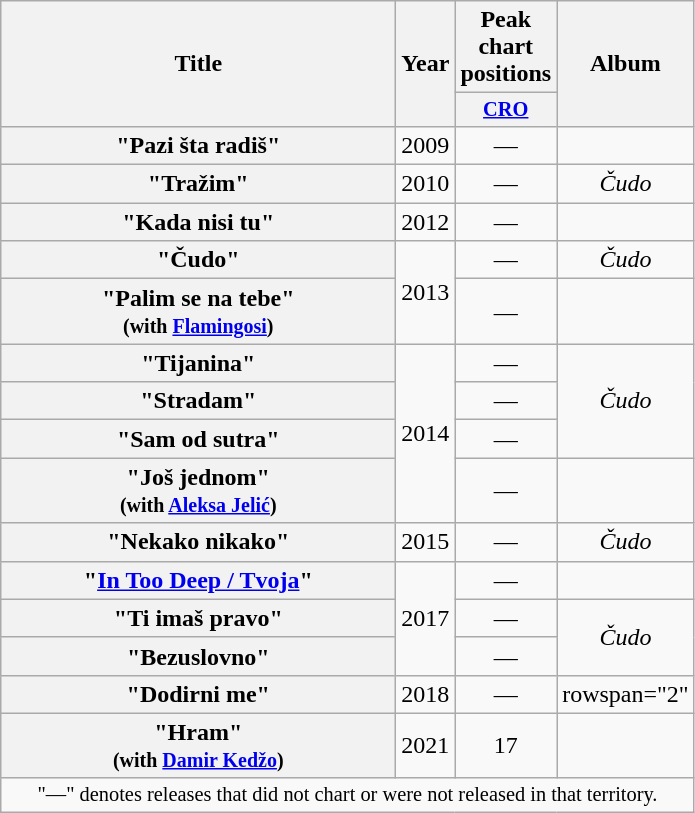<table class="wikitable plainrowheaders" style="text-align:center;">
<tr>
<th scope="col" rowspan="2" style="width:16em;">Title</th>
<th scope="col" rowspan="2" style="width:1em;">Year</th>
<th scope="col" colspan="1">Peak chart positions</th>
<th scope="col" rowspan="2">Album</th>
</tr>
<tr>
<th scope="col" style="width:3em;font-size:85%;"><a href='#'>CRO</a><br></th>
</tr>
<tr>
<th scope="row">"Pazi šta radiš"</th>
<td>2009</td>
<td>—</td>
<td></td>
</tr>
<tr>
<th scope="row">"Tražim"</th>
<td>2010</td>
<td>—</td>
<td><em>Čudo</em></td>
</tr>
<tr>
<th scope="row">"Kada nisi tu"</th>
<td>2012</td>
<td>—</td>
<td></td>
</tr>
<tr>
<th scope="row">"Čudo"</th>
<td rowspan=2>2013</td>
<td>—</td>
<td><em>Čudo</em></td>
</tr>
<tr>
<th scope="row">"Palim se na tebe"<br><small>(with <a href='#'>Flamingosi</a>)</small></th>
<td>—</td>
<td></td>
</tr>
<tr>
<th scope="row">"Tijanina"</th>
<td rowspan=4>2014</td>
<td>—</td>
<td rowspan=3><em>Čudo</em></td>
</tr>
<tr>
<th scope="row">"Stradam"</th>
<td>—</td>
</tr>
<tr>
<th scope="row">"Sam od sutra"</th>
<td>—</td>
</tr>
<tr>
<th scope="row">"Još jednom"<br><small>(with <a href='#'>Aleksa Jelić</a>)</small></th>
<td>—</td>
<td></td>
</tr>
<tr>
<th scope="row">"Nekako nikako"</th>
<td>2015</td>
<td>—</td>
<td><em>Čudo</em></td>
</tr>
<tr>
<th scope="row">"<a href='#'>In Too Deep / Tvoja</a>"</th>
<td rowspan=3>2017</td>
<td>—</td>
<td></td>
</tr>
<tr>
<th scope="row">"Ti imaš pravo"</th>
<td>—</td>
<td rowspan=2><em>Čudo</em></td>
</tr>
<tr>
<th scope="row">"Bezuslovno"</th>
<td>—</td>
</tr>
<tr>
<th scope="row">"Dodirni me"</th>
<td>2018</td>
<td>—</td>
<td>rowspan="2" </td>
</tr>
<tr>
<th scope="row">"Hram"<br><small>(with <a href='#'>Damir Kedžo</a>)</small></th>
<td>2021</td>
<td>17</td>
</tr>
<tr>
<td colspan="22" style="text-align:center; font-size:85%;">"—" denotes releases that did not chart or were not released in that territory.</td>
</tr>
</table>
